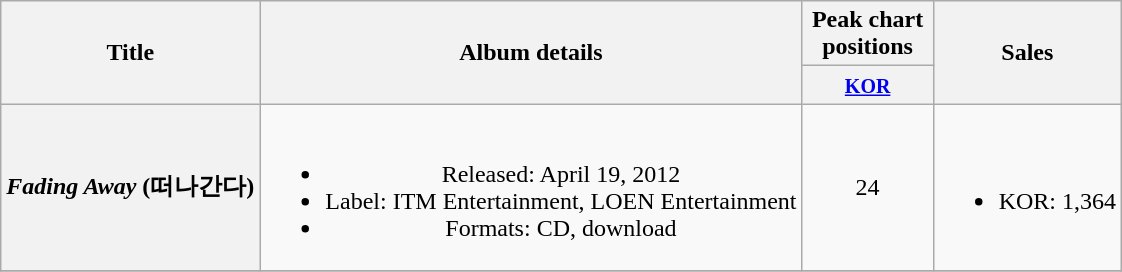<table class="wikitable plainrowheaders" style="text-align:center;">
<tr>
<th scope="col" rowspan="2">Title</th>
<th scope="col" rowspan="2">Album details</th>
<th scope="col" colspan="1" style="width:5em;">Peak chart positions</th>
<th scope="col" rowspan="2">Sales</th>
</tr>
<tr>
<th><small><a href='#'>KOR</a></small><br></th>
</tr>
<tr>
<th scope="row"><em>Fading Away</em> (떠나간다)</th>
<td><br><ul><li>Released: April 19, 2012</li><li>Label: ITM Entertainment, LOEN Entertainment</li><li>Formats: CD, download</li></ul></td>
<td>24</td>
<td><br><ul><li>KOR: 1,364</li></ul></td>
</tr>
<tr>
</tr>
</table>
